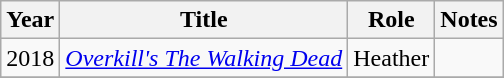<table class="wikitable">
<tr>
<th>Year</th>
<th>Title</th>
<th>Role</th>
<th>Notes</th>
</tr>
<tr>
<td>2018</td>
<td><em><a href='#'>Overkill's The Walking Dead</a></em></td>
<td>Heather</td>
<td></td>
</tr>
<tr>
</tr>
</table>
